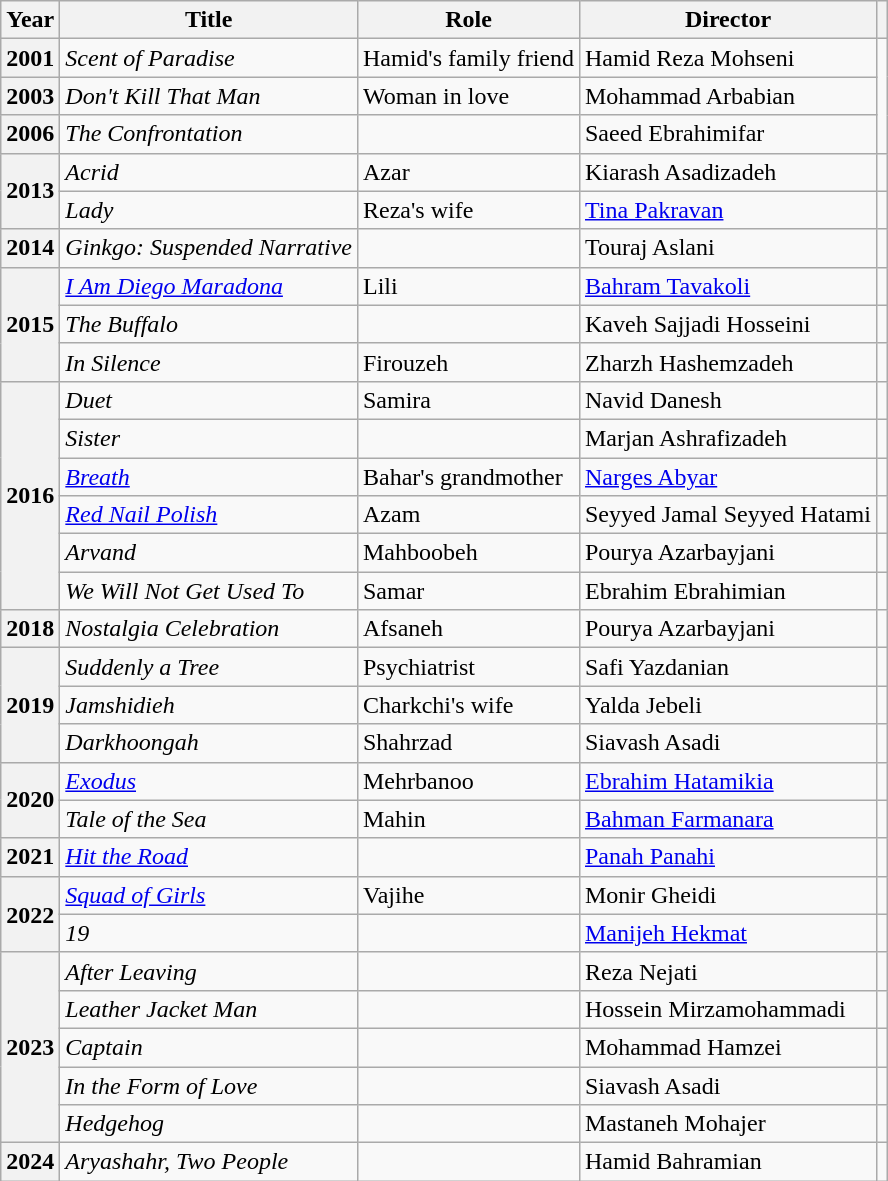<table class="wikitable plainrowheaders sortable"  style=font-size:100%>
<tr>
<th scope="col">Year</th>
<th scope="col">Title</th>
<th scope="col">Role</th>
<th scope="col">Director</th>
<th></th>
</tr>
<tr>
<th scope=row>2001</th>
<td><em>Scent of Paradise</em></td>
<td>Hamid's family friend</td>
<td>Hamid Reza Mohseni</td>
<td rowspan="3"></td>
</tr>
<tr>
<th scope=row>2003</th>
<td><em>Don't Kill That Man</em></td>
<td>Woman in love</td>
<td>Mohammad Arbabian</td>
</tr>
<tr>
<th scope=row>2006</th>
<td><em>The Confrontation</em></td>
<td></td>
<td>Saeed Ebrahimifar</td>
</tr>
<tr>
<th scope=row rowspan="2">2013</th>
<td><em>Acrid</em></td>
<td>Azar</td>
<td>Kiarash Asadizadeh</td>
<td></td>
</tr>
<tr>
<td><em>Lady</em></td>
<td>Reza's wife</td>
<td><a href='#'>Tina Pakravan</a></td>
<td></td>
</tr>
<tr>
<th scope=row>2014</th>
<td><em>Ginkgo: Suspended Narrative</em></td>
<td></td>
<td>Touraj Aslani</td>
<td></td>
</tr>
<tr>
<th scope=row rowspan="3">2015</th>
<td><em><a href='#'>I Am Diego Maradona</a></em></td>
<td>Lili</td>
<td><a href='#'>Bahram Tavakoli</a></td>
<td></td>
</tr>
<tr>
<td><em>The Buffalo</em></td>
<td></td>
<td>Kaveh Sajjadi Hosseini</td>
<td></td>
</tr>
<tr>
<td><em>In Silence</em></td>
<td>Firouzeh</td>
<td>Zharzh Hashemzadeh</td>
<td></td>
</tr>
<tr>
<th scope=row rowspan="6">2016</th>
<td><em>Duet</em></td>
<td>Samira</td>
<td>Navid Danesh</td>
<td></td>
</tr>
<tr>
<td><em>Sister</em></td>
<td></td>
<td>Marjan Ashrafizadeh</td>
<td></td>
</tr>
<tr>
<td><a href='#'><em>Breath</em></a></td>
<td>Bahar's grandmother</td>
<td><a href='#'>Narges Abyar</a></td>
<td></td>
</tr>
<tr>
<td><em><a href='#'>Red Nail Polish</a></em></td>
<td>Azam</td>
<td>Seyyed Jamal Seyyed Hatami</td>
<td></td>
</tr>
<tr>
<td><em>Arvand</em></td>
<td>Mahboobeh</td>
<td>Pourya Azarbayjani</td>
<td></td>
</tr>
<tr>
<td><em>We Will Not Get Used To</em></td>
<td>Samar</td>
<td>Ebrahim Ebrahimian</td>
<td></td>
</tr>
<tr>
<th scope=row>2018</th>
<td><em>Nostalgia Celebration</em></td>
<td>Afsaneh</td>
<td>Pourya Azarbayjani</td>
<td></td>
</tr>
<tr>
<th scope=row rowspan="3">2019</th>
<td><em>Suddenly a Tree</em></td>
<td>Psychiatrist</td>
<td>Safi Yazdanian</td>
<td></td>
</tr>
<tr>
<td><em>Jamshidieh</em></td>
<td>Charkchi's wife</td>
<td>Yalda Jebeli</td>
<td></td>
</tr>
<tr>
<td><em>Darkhoongah</em></td>
<td>Shahrzad</td>
<td>Siavash Asadi</td>
<td></td>
</tr>
<tr>
<th scope=row rowspan="2">2020</th>
<td><em><a href='#'>Exodus</a></em></td>
<td>Mehrbanoo</td>
<td><a href='#'>Ebrahim Hatamikia</a></td>
<td></td>
</tr>
<tr>
<td><em>Tale of the Sea</em></td>
<td>Mahin</td>
<td><a href='#'>Bahman Farmanara</a></td>
<td></td>
</tr>
<tr>
<th scope=row>2021</th>
<td><em><a href='#'>Hit the Road</a></em></td>
<td></td>
<td><a href='#'>Panah Panahi</a></td>
<td></td>
</tr>
<tr>
<th scope=row rowspan="2">2022</th>
<td><em><a href='#'>Squad of Girls</a></em></td>
<td>Vajihe</td>
<td>Monir Gheidi</td>
<td></td>
</tr>
<tr>
<td><em>19</em></td>
<td></td>
<td><a href='#'>Manijeh Hekmat</a></td>
<td></td>
</tr>
<tr>
<th rowspan="5" scope="row">2023</th>
<td><em>After Leaving</em></td>
<td></td>
<td>Reza Nejati</td>
<td></td>
</tr>
<tr>
<td><em>Leather Jacket Man</em></td>
<td></td>
<td>Hossein Mirzamohammadi</td>
<td></td>
</tr>
<tr>
<td><em>Captain</em></td>
<td></td>
<td>Mohammad Hamzei</td>
<td></td>
</tr>
<tr>
<td><em>In the Form of Love</em></td>
<td></td>
<td>Siavash Asadi</td>
<td></td>
</tr>
<tr>
<td><em>Hedgehog</em></td>
<td></td>
<td>Mastaneh Mohajer</td>
<td></td>
</tr>
<tr>
<th scope="row">2024</th>
<td><em>Aryashahr, Two People</em></td>
<td></td>
<td>Hamid Bahramian</td>
<td></td>
</tr>
</table>
